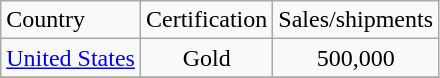<table class="wikitable">
<tr>
<td>Country</td>
<td>Certification</td>
<td>Sales/shipments</td>
</tr>
<tr>
<td><a href='#'>United States</a></td>
<td style="text-align:center">Gold</td>
<td style="text-align:center">500,000</td>
</tr>
<tr>
</tr>
</table>
